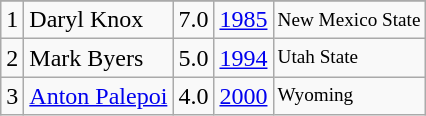<table class="wikitable">
<tr>
</tr>
<tr>
<td>1</td>
<td>Daryl Knox</td>
<td>7.0</td>
<td><a href='#'>1985</a></td>
<td style="font-size:80%;">New Mexico State</td>
</tr>
<tr>
<td>2</td>
<td>Mark Byers</td>
<td>5.0</td>
<td><a href='#'>1994</a></td>
<td style="font-size:80%;">Utah State</td>
</tr>
<tr>
<td>3</td>
<td><a href='#'>Anton Palepoi</a></td>
<td>4.0</td>
<td><a href='#'>2000</a></td>
<td style="font-size:80%;">Wyoming</td>
</tr>
</table>
